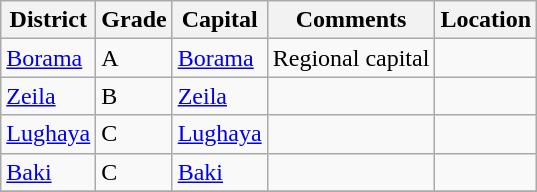<table class="wikitable sortable">
<tr>
<th>District</th>
<th>Grade</th>
<th>Capital</th>
<th>Comments</th>
<th>Location</th>
</tr>
<tr>
<td><a href='#'>Borama</a></td>
<td>A</td>
<td><a href='#'>Borama</a></td>
<td>Regional capital</td>
<td></td>
</tr>
<tr>
<td><a href='#'>Zeila</a></td>
<td>B</td>
<td><a href='#'>Zeila</a></td>
<td></td>
<td></td>
</tr>
<tr>
<td><a href='#'>Lughaya</a></td>
<td>C</td>
<td><a href='#'>Lughaya</a></td>
<td></td>
<td></td>
</tr>
<tr>
<td><a href='#'>Baki</a></td>
<td>C</td>
<td><a href='#'>Baki</a></td>
<td></td>
<td></td>
</tr>
<tr>
</tr>
</table>
